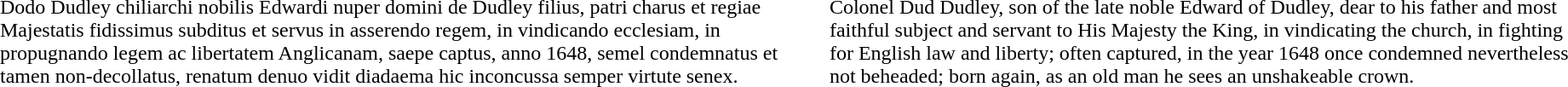<table>
<tr>
<td>                </td>
<td>Dodo Dudley chiliarchi nobilis Edwardi nuper domini de Dudley filius, patri charus et regiae Majestatis fidissimus subditus et servus in asserendo regem, in vindicando ecclesiam, in propugnando legem ac libertatem Anglicanam, saepe captus, anno 1648, semel condemnatus et tamen non-decollatus, renatum denuo vidit diadaema hic inconcussa semper virtute senex.</td>
<td>    </td>
<td style="vertical-align: top;">Colonel Dud Dudley, son of the late noble Edward of Dudley, dear to his father and most faithful subject and servant to His Majesty the King, in vindicating the church, in fighting for English law and liberty; often captured, in the year 1648 once condemned nevertheless not beheaded; born again, as an old man he sees an unshakeable crown.</td>
</tr>
</table>
